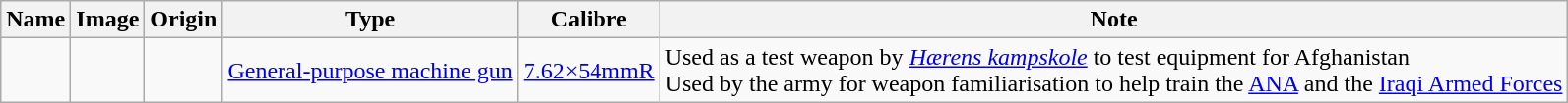<table class="wikitable">
<tr>
<th>Name</th>
<th>Image</th>
<th>Origin</th>
<th>Type</th>
<th>Calibre</th>
<th>Note</th>
</tr>
<tr>
<td></td>
<td></td>
<td></td>
<td><a href='#'>General-purpose machine gun</a></td>
<td><a href='#'>7.62×54mmR</a></td>
<td>Used as a test weapon by <em><a href='#'>Hærens kampskole</a></em> to test equipment for Afghanistan<br>Used by the army for weapon familiarisation to help train the <a href='#'>ANA</a> and  the <a href='#'>Iraqi Armed Forces</a></td>
</tr>
</table>
